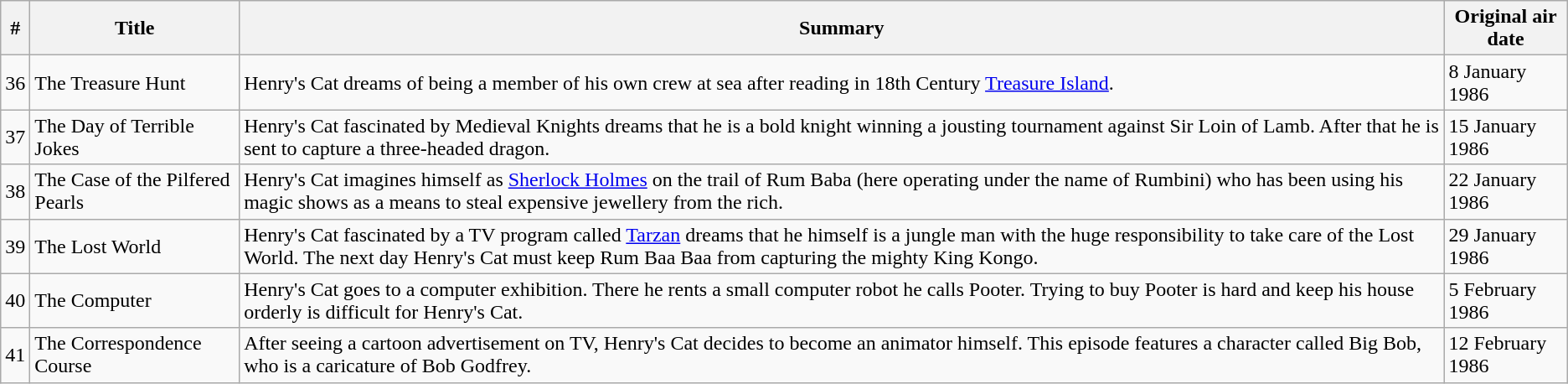<table class="wikitable">
<tr>
<th>#</th>
<th>Title</th>
<th>Summary</th>
<th>Original air date</th>
</tr>
<tr>
<td>36</td>
<td>The Treasure Hunt</td>
<td>Henry's Cat dreams of being a member of his own crew at sea after reading in 18th Century <a href='#'>Treasure Island</a>.</td>
<td>8 January 1986</td>
</tr>
<tr>
<td>37</td>
<td>The Day of Terrible Jokes</td>
<td>Henry's Cat fascinated by Medieval Knights dreams that he is a bold knight winning a jousting tournament against Sir Loin of Lamb. After that he is sent to capture a three-headed dragon.</td>
<td>15 January 1986</td>
</tr>
<tr>
<td>38</td>
<td>The Case of the Pilfered Pearls</td>
<td>Henry's Cat imagines himself as <a href='#'>Sherlock Holmes</a> on the trail of Rum Baba (here operating under the name of Rumbini) who has been using his magic shows as a means to steal expensive jewellery from the rich.</td>
<td>22 January 1986</td>
</tr>
<tr>
<td>39</td>
<td>The Lost World</td>
<td>Henry's Cat fascinated by a TV program called <a href='#'>Tarzan</a> dreams that he himself is a jungle man with the huge responsibility to take care of the Lost World. The next day Henry's Cat must keep Rum Baa Baa from capturing the mighty King Kongo.</td>
<td>29 January 1986</td>
</tr>
<tr>
<td>40</td>
<td>The Computer</td>
<td>Henry's Cat goes to a computer exhibition. There he rents a small computer robot he calls Pooter. Trying to buy Pooter is hard and keep his house orderly is difficult for Henry's Cat.</td>
<td>5 February 1986</td>
</tr>
<tr>
<td>41</td>
<td>The Correspondence Course</td>
<td>After seeing a cartoon advertisement on TV, Henry's Cat decides to become an animator himself. This episode features a character called Big Bob, who is a caricature of Bob Godfrey.</td>
<td>12 February 1986</td>
</tr>
</table>
